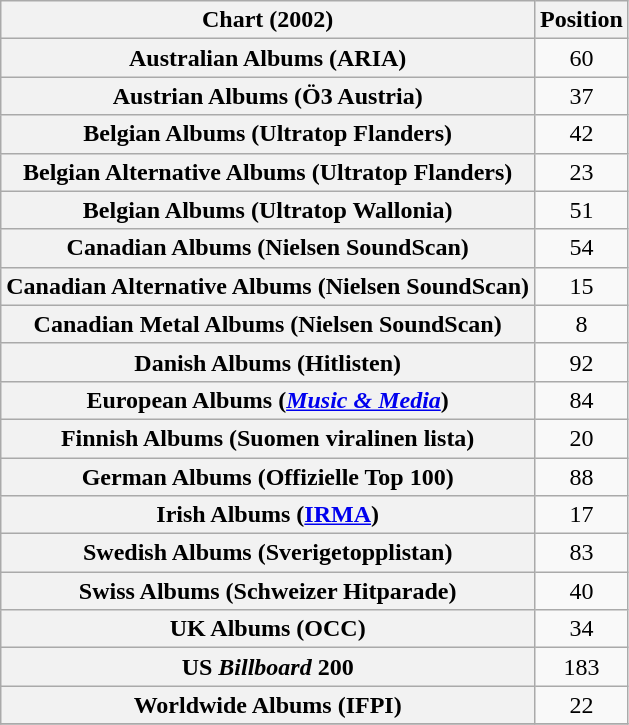<table class="wikitable sortable plainrowheaders" style="text-align:center">
<tr>
<th scope="col">Chart (2002)</th>
<th scope="col">Position</th>
</tr>
<tr>
<th scope="row">Australian Albums (ARIA)</th>
<td>60</td>
</tr>
<tr>
<th scope="row">Austrian Albums (Ö3 Austria)</th>
<td>37</td>
</tr>
<tr>
<th scope="row">Belgian Albums (Ultratop Flanders)</th>
<td>42</td>
</tr>
<tr>
<th scope="row">Belgian Alternative Albums (Ultratop Flanders)</th>
<td>23</td>
</tr>
<tr>
<th scope="row">Belgian Albums (Ultratop Wallonia)</th>
<td>51</td>
</tr>
<tr>
<th scope="row">Canadian Albums (Nielsen SoundScan)</th>
<td>54</td>
</tr>
<tr>
<th scope="row">Canadian Alternative Albums (Nielsen SoundScan)</th>
<td>15</td>
</tr>
<tr>
<th scope="row">Canadian Metal Albums (Nielsen SoundScan)</th>
<td>8</td>
</tr>
<tr>
<th scope="row">Danish Albums (Hitlisten)</th>
<td>92</td>
</tr>
<tr>
<th scope="row">European Albums (<em><a href='#'>Music & Media</a></em>)</th>
<td>84</td>
</tr>
<tr>
<th scope="row">Finnish Albums (Suomen viralinen lista)</th>
<td>20</td>
</tr>
<tr>
<th scope="row">German Albums (Offizielle Top 100)</th>
<td>88</td>
</tr>
<tr>
<th scope="row">Irish Albums (<a href='#'>IRMA</a>)</th>
<td>17</td>
</tr>
<tr>
<th scope="row">Swedish Albums (Sverigetopplistan)</th>
<td>83</td>
</tr>
<tr>
<th scope="row">Swiss Albums (Schweizer Hitparade)</th>
<td>40</td>
</tr>
<tr>
<th scope="row">UK Albums (OCC)</th>
<td>34</td>
</tr>
<tr>
<th scope="row">US <em>Billboard</em> 200</th>
<td>183</td>
</tr>
<tr>
<th scope="row">Worldwide Albums (IFPI)</th>
<td>22</td>
</tr>
<tr>
</tr>
</table>
